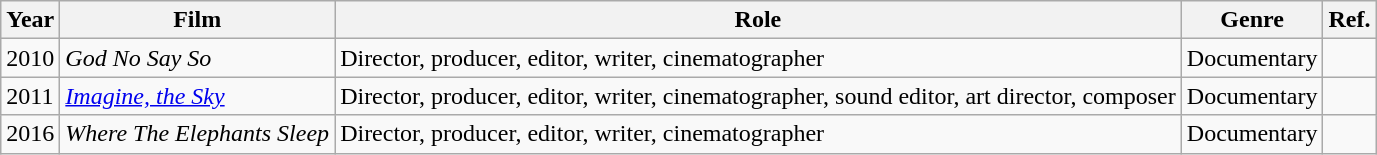<table class="wikitable">
<tr>
<th>Year</th>
<th>Film</th>
<th>Role</th>
<th>Genre</th>
<th>Ref.</th>
</tr>
<tr>
<td>2010</td>
<td><em>God No Say So</em></td>
<td>Director, producer, editor, writer, cinematographer</td>
<td>Documentary</td>
<td></td>
</tr>
<tr>
<td>2011</td>
<td><em><a href='#'>Imagine, the Sky</a></em></td>
<td>Director, producer, editor, writer, cinematographer, sound editor, art director, composer</td>
<td>Documentary</td>
<td></td>
</tr>
<tr>
<td>2016</td>
<td><em>Where The Elephants Sleep</em></td>
<td>Director, producer, editor, writer, cinematographer</td>
<td>Documentary</td>
<td></td>
</tr>
</table>
